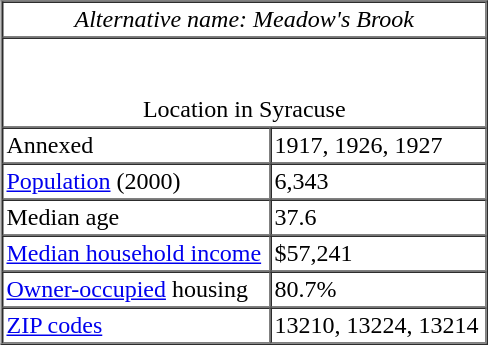<table border="1" cellpadding="2" cellspacing="0" align="right" width="325px" style="margin:0 0 1em 1em">
<tr>
</tr>
<tr>
<td colspan="2" align="center"><em>Alternative name: Meadow's Brook</em></td>
</tr>
<tr>
<td colspan="2" align="center"><br><br>Location in Syracuse</td>
</tr>
<tr>
<td>Annexed</td>
<td>1917, 1926, 1927</td>
</tr>
<tr>
<td><a href='#'>Population</a> (2000)</td>
<td>6,343</td>
</tr>
<tr>
<td>Median age</td>
<td>37.6</td>
</tr>
<tr>
<td><a href='#'>Median household income</a></td>
<td>$57,241</td>
</tr>
<tr>
<td><a href='#'>Owner-occupied</a> housing</td>
<td>80.7%</td>
</tr>
<tr>
<td><a href='#'>ZIP codes</a></td>
<td>13210, 13224, 13214</td>
</tr>
</table>
